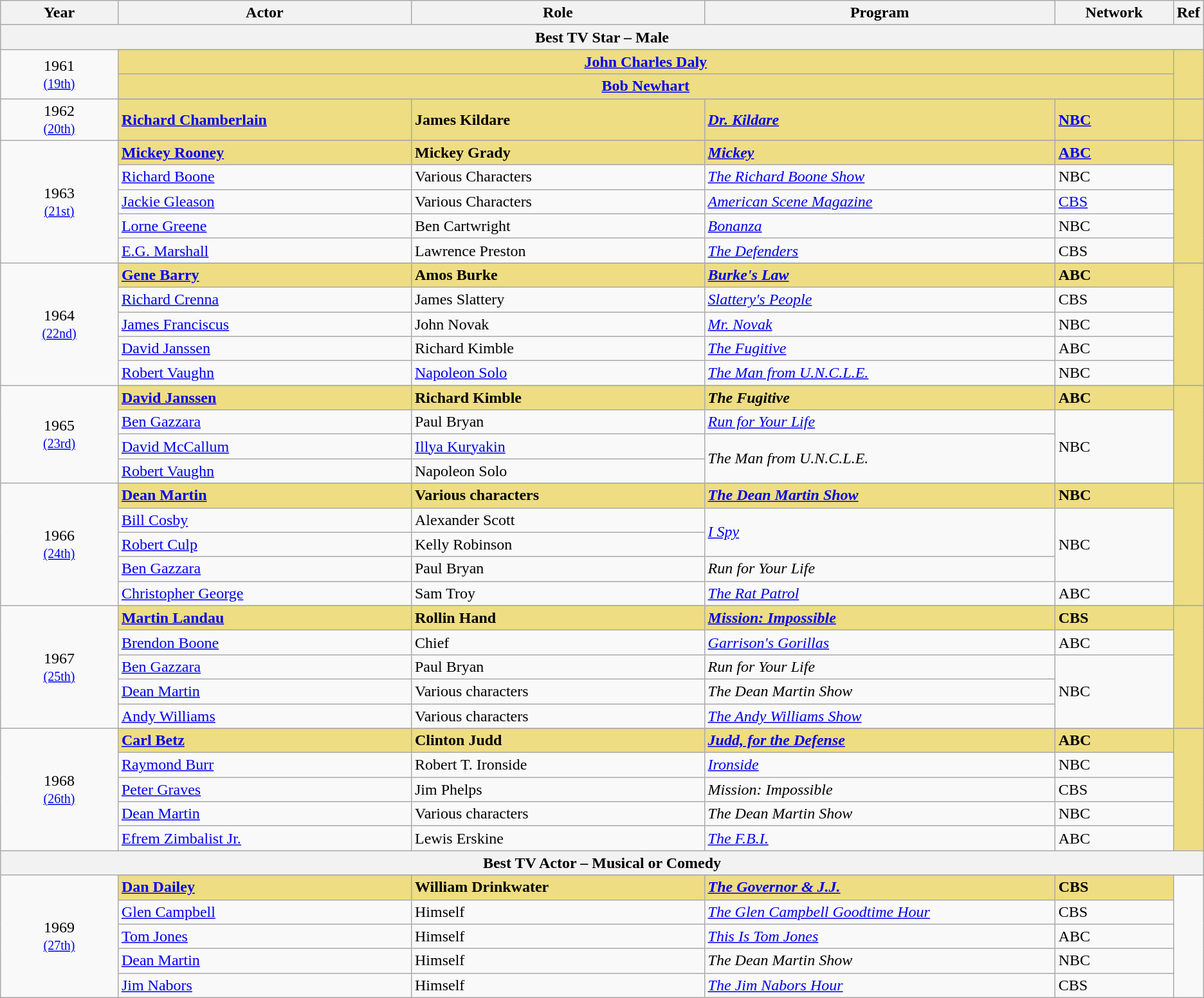<table class="wikitable">
<tr>
<th style="width:10%;">Year</th>
<th style="width:25%;">Actor</th>
<th style="width:25%;">Role</th>
<th style="width:30%;">Program</th>
<th style="width:10%;">Network</th>
<th style="width:5%;">Ref</th>
</tr>
<tr>
<th colspan="6" style="text-align:center;">Best TV Star – Male</th>
</tr>
<tr>
<td rowspan="3" style="text-align:center;">1961 <br><small><a href='#'>(19th)</a></small></td>
</tr>
<tr style="background:#EEDD82;">
<td colspan="4" style="text-align:center;"><strong><a href='#'>John Charles Daly</a> </strong></td>
<td rowspan="2"></td>
</tr>
<tr style="background:#EEDD82;">
<td colspan="4" style="text-align:center;"><strong><a href='#'>Bob Newhart</a> </strong></td>
</tr>
<tr>
<td rowspan="2" style="text-align:center;">1962 <br><small><a href='#'>(20th)</a></small></td>
</tr>
<tr style="background:#EEDD82;">
<td><strong><a href='#'>Richard Chamberlain</a> </strong></td>
<td><strong>James Kildare</strong></td>
<td><strong><em><a href='#'>Dr. Kildare</a></em></strong></td>
<td><strong><a href='#'>NBC</a></strong></td>
<td></td>
</tr>
<tr>
<td rowspan="6" style="text-align:center;">1963 <br><small><a href='#'>(21st)</a></small></td>
</tr>
<tr style="background:#EEDD82;">
<td><strong><a href='#'>Mickey Rooney</a> </strong></td>
<td><strong>Mickey Grady</strong></td>
<td><strong><em><a href='#'>Mickey</a></em></strong></td>
<td><strong><a href='#'>ABC</a></strong></td>
<td rowspan="5"></td>
</tr>
<tr>
<td><a href='#'>Richard Boone</a></td>
<td>Various Characters</td>
<td><em><a href='#'>The Richard Boone Show</a></em></td>
<td>NBC</td>
</tr>
<tr>
<td><a href='#'>Jackie Gleason</a></td>
<td>Various Characters</td>
<td><em><a href='#'>American Scene Magazine</a></em></td>
<td><a href='#'>CBS</a></td>
</tr>
<tr>
<td><a href='#'>Lorne Greene</a></td>
<td>Ben Cartwright</td>
<td><em><a href='#'>Bonanza</a></em></td>
<td>NBC</td>
</tr>
<tr>
<td><a href='#'>E.G. Marshall</a></td>
<td>Lawrence Preston</td>
<td><em><a href='#'>The Defenders</a></em></td>
<td>CBS</td>
</tr>
<tr>
<td rowspan="6" style="text-align:center;">1964 <br><small><a href='#'>(22nd)</a></small></td>
</tr>
<tr style="background:#EEDD82;">
<td><strong><a href='#'>Gene Barry</a> </strong></td>
<td><strong>Amos Burke</strong></td>
<td><strong><em><a href='#'>Burke's Law</a></em></strong></td>
<td><strong>ABC</strong></td>
<td rowspan="5"></td>
</tr>
<tr>
<td><a href='#'>Richard Crenna</a></td>
<td>James Slattery</td>
<td><em><a href='#'>Slattery's People</a></em></td>
<td>CBS</td>
</tr>
<tr>
<td><a href='#'>James Franciscus</a></td>
<td>John Novak</td>
<td><em><a href='#'>Mr. Novak</a></em></td>
<td>NBC</td>
</tr>
<tr>
<td><a href='#'>David Janssen</a></td>
<td>Richard Kimble</td>
<td><em><a href='#'>The Fugitive</a></em></td>
<td>ABC</td>
</tr>
<tr>
<td><a href='#'>Robert Vaughn</a></td>
<td><a href='#'>Napoleon Solo</a></td>
<td><em><a href='#'>The Man from U.N.C.L.E.</a></em></td>
<td>NBC</td>
</tr>
<tr>
<td rowspan="5" style="text-align:center;">1965 <br><small><a href='#'>(23rd)</a></small></td>
</tr>
<tr style="background:#EEDD82;">
<td><strong><a href='#'>David Janssen</a> </strong></td>
<td><strong>Richard Kimble</strong></td>
<td><strong><em>The Fugitive</em></strong></td>
<td><strong>ABC</strong></td>
<td rowspan="4"></td>
</tr>
<tr>
<td><a href='#'>Ben Gazzara</a></td>
<td>Paul Bryan</td>
<td><em><a href='#'>Run for Your Life</a></em></td>
<td rowspan="3">NBC</td>
</tr>
<tr>
<td><a href='#'>David McCallum</a></td>
<td><a href='#'>Illya Kuryakin</a></td>
<td rowspan="2"><em>The Man from U.N.C.L.E.</em></td>
</tr>
<tr>
<td><a href='#'>Robert Vaughn</a></td>
<td>Napoleon Solo</td>
</tr>
<tr>
<td rowspan="6" style="text-align:center;">1966 <br><small><a href='#'>(24th)</a></small></td>
</tr>
<tr style="background:#EEDD82;">
<td><strong><a href='#'>Dean Martin</a> </strong></td>
<td><strong>Various characters</strong></td>
<td><strong><em><a href='#'>The Dean Martin Show</a></em></strong></td>
<td><strong>NBC</strong></td>
<td rowspan="5"></td>
</tr>
<tr>
<td><a href='#'>Bill Cosby</a></td>
<td>Alexander Scott</td>
<td rowspan="2"><em><a href='#'>I Spy</a></em></td>
<td rowspan="3">NBC</td>
</tr>
<tr>
<td><a href='#'>Robert Culp</a></td>
<td>Kelly Robinson</td>
</tr>
<tr>
<td><a href='#'>Ben Gazzara</a></td>
<td>Paul Bryan</td>
<td><em>Run for Your Life</em></td>
</tr>
<tr>
<td><a href='#'>Christopher George</a></td>
<td>Sam Troy</td>
<td><em><a href='#'>The Rat Patrol</a></em></td>
<td>ABC</td>
</tr>
<tr>
<td rowspan="6" style="text-align:center;">1967 <br><small><a href='#'>(25th)</a></small></td>
</tr>
<tr style="background:#EEDD82;">
<td><strong><a href='#'>Martin Landau</a> </strong></td>
<td><strong>Rollin Hand</strong></td>
<td><strong><em><a href='#'>Mission: Impossible</a></em></strong></td>
<td><strong>CBS</strong></td>
<td rowspan="5"></td>
</tr>
<tr>
<td><a href='#'>Brendon Boone</a></td>
<td>Chief</td>
<td><em><a href='#'>Garrison's Gorillas</a></em></td>
<td>ABC</td>
</tr>
<tr>
<td><a href='#'>Ben Gazzara</a></td>
<td>Paul Bryan</td>
<td><em>Run for Your Life</em></td>
<td rowspan="3">NBC</td>
</tr>
<tr>
<td><a href='#'>Dean Martin</a></td>
<td>Various characters</td>
<td><em>The Dean Martin Show</em></td>
</tr>
<tr>
<td><a href='#'>Andy Williams</a></td>
<td>Various characters</td>
<td><em><a href='#'>The Andy Williams Show</a></em></td>
</tr>
<tr>
<td rowspan="6" style="text-align:center;">1968 <br><small><a href='#'>(26th)</a></small></td>
</tr>
<tr style="background:#EEDD82;">
<td><strong><a href='#'>Carl Betz</a> </strong></td>
<td><strong>Clinton Judd</strong></td>
<td><strong><em><a href='#'>Judd, for the Defense</a></em></strong></td>
<td><strong>ABC</strong></td>
<td rowspan="5"></td>
</tr>
<tr>
<td><a href='#'>Raymond Burr</a></td>
<td>Robert T. Ironside</td>
<td><em><a href='#'>Ironside</a></em></td>
<td>NBC</td>
</tr>
<tr>
<td><a href='#'>Peter Graves</a></td>
<td>Jim Phelps</td>
<td><em>Mission: Impossible</em></td>
<td>CBS</td>
</tr>
<tr>
<td><a href='#'>Dean Martin</a></td>
<td>Various characters</td>
<td><em>The Dean Martin Show</em></td>
<td>NBC</td>
</tr>
<tr>
<td><a href='#'>Efrem Zimbalist Jr.</a></td>
<td>Lewis Erskine</td>
<td><em><a href='#'>The F.B.I.</a></em></td>
<td>ABC</td>
</tr>
<tr>
<th colspan="6" style="text-align:center;">Best TV Actor – Musical or Comedy</th>
</tr>
<tr>
<td rowspan="6" style="text-align:center;">1969 <br><small><a href='#'>(27th)</a></small></td>
</tr>
<tr>
<td style="background:#EEDD82;"><strong><a href='#'>Dan Dailey</a> </strong></td>
<td style="background:#EEDD82;"><strong>William Drinkwater</strong></td>
<td style="background:#EEDD82;"><strong><em><a href='#'>The Governor & J.J.</a></em></strong></td>
<td style="background:#EEDD82;"><strong>CBS</strong></td>
<td rowspan="5"></td>
</tr>
<tr>
<td><a href='#'>Glen Campbell</a></td>
<td>Himself</td>
<td><em><a href='#'>The Glen Campbell Goodtime Hour</a></em></td>
<td>CBS</td>
</tr>
<tr>
<td><a href='#'>Tom Jones</a></td>
<td>Himself</td>
<td><em><a href='#'>This Is Tom Jones</a></em></td>
<td>ABC</td>
</tr>
<tr>
<td><a href='#'>Dean Martin</a></td>
<td>Himself</td>
<td><em>The Dean Martin Show</em></td>
<td>NBC</td>
</tr>
<tr>
<td><a href='#'>Jim Nabors</a></td>
<td>Himself</td>
<td><em><a href='#'>The Jim Nabors Hour</a></em></td>
<td>CBS</td>
</tr>
</table>
